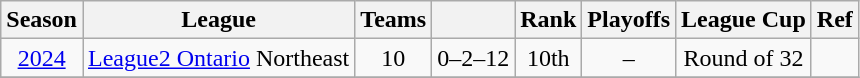<table class="wikitable" style="text-align: center;">
<tr>
<th>Season</th>
<th>League</th>
<th>Teams</th>
<th></th>
<th>Rank</th>
<th>Playoffs</th>
<th>League Cup</th>
<th>Ref</th>
</tr>
<tr>
<td><a href='#'>2024</a></td>
<td><a href='#'>League2 Ontario</a> Northeast</td>
<td>10</td>
<td>0–2–12</td>
<td>10th</td>
<td>–</td>
<td>Round of 32</td>
<td></td>
</tr>
<tr>
</tr>
</table>
